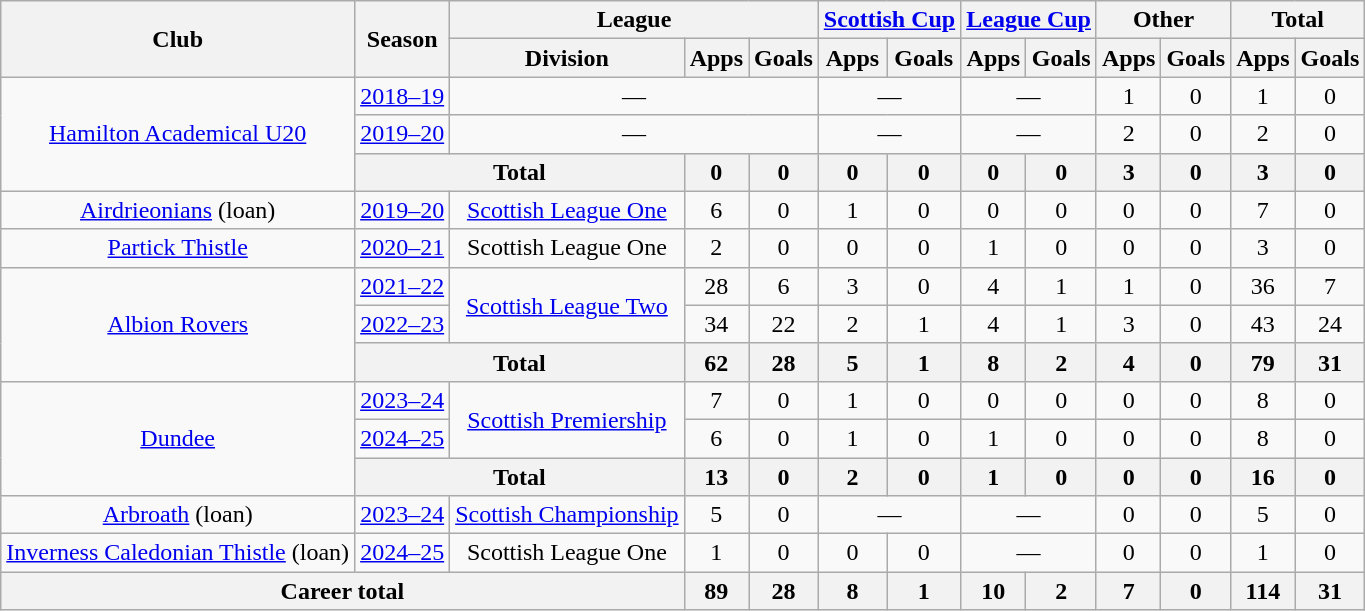<table class="wikitable" style="text-align:center">
<tr>
<th rowspan="2">Club</th>
<th rowspan="2">Season</th>
<th colspan="3">League</th>
<th colspan="2"><a href='#'>Scottish Cup</a></th>
<th colspan="2"><a href='#'>League Cup</a></th>
<th colspan="2">Other</th>
<th colspan="2">Total</th>
</tr>
<tr>
<th>Division</th>
<th>Apps</th>
<th>Goals</th>
<th>Apps</th>
<th>Goals</th>
<th>Apps</th>
<th>Goals</th>
<th>Apps</th>
<th>Goals</th>
<th>Apps</th>
<th>Goals</th>
</tr>
<tr>
<td rowspan="3"><a href='#'>Hamilton Academical U20</a></td>
<td><a href='#'>2018–19</a></td>
<td colspan="3">—</td>
<td colspan="2">—</td>
<td colspan="2">—</td>
<td>1</td>
<td>0</td>
<td>1</td>
<td>0</td>
</tr>
<tr>
<td><a href='#'>2019–20</a></td>
<td colspan="3">—</td>
<td colspan="2">—</td>
<td colspan="2">—</td>
<td>2</td>
<td>0</td>
<td>2</td>
<td>0</td>
</tr>
<tr>
<th colspan="2">Total</th>
<th>0</th>
<th>0</th>
<th>0</th>
<th>0</th>
<th>0</th>
<th>0</th>
<th>3</th>
<th>0</th>
<th>3</th>
<th>0</th>
</tr>
<tr>
<td><a href='#'>Airdrieonians</a> (loan)</td>
<td><a href='#'>2019–20</a></td>
<td><a href='#'>Scottish League One</a></td>
<td>6</td>
<td>0</td>
<td>1</td>
<td>0</td>
<td>0</td>
<td>0</td>
<td>0</td>
<td>0</td>
<td>7</td>
<td>0</td>
</tr>
<tr>
<td><a href='#'>Partick Thistle</a></td>
<td><a href='#'>2020–21</a></td>
<td>Scottish League One</td>
<td>2</td>
<td>0</td>
<td>0</td>
<td>0</td>
<td>1</td>
<td>0</td>
<td>0</td>
<td>0</td>
<td>3</td>
<td>0</td>
</tr>
<tr>
<td rowspan="3"><a href='#'>Albion Rovers</a></td>
<td><a href='#'>2021–22</a></td>
<td rowspan="2"><a href='#'>Scottish League Two</a></td>
<td>28</td>
<td>6</td>
<td>3</td>
<td>0</td>
<td>4</td>
<td>1</td>
<td>1</td>
<td>0</td>
<td>36</td>
<td>7</td>
</tr>
<tr>
<td><a href='#'>2022–23</a></td>
<td>34</td>
<td>22</td>
<td>2</td>
<td>1</td>
<td>4</td>
<td>1</td>
<td>3</td>
<td>0</td>
<td>43</td>
<td>24</td>
</tr>
<tr>
<th colspan="2">Total</th>
<th>62</th>
<th>28</th>
<th>5</th>
<th>1</th>
<th>8</th>
<th>2</th>
<th>4</th>
<th>0</th>
<th>79</th>
<th>31</th>
</tr>
<tr>
<td rowspan="3"><a href='#'>Dundee</a></td>
<td><a href='#'>2023–24</a></td>
<td rowspan="2"><a href='#'>Scottish Premiership</a></td>
<td>7</td>
<td>0</td>
<td>1</td>
<td>0</td>
<td>0</td>
<td>0</td>
<td>0</td>
<td>0</td>
<td>8</td>
<td>0</td>
</tr>
<tr>
<td><a href='#'>2024–25</a></td>
<td>6</td>
<td>0</td>
<td>1</td>
<td>0</td>
<td>1</td>
<td>0</td>
<td>0</td>
<td>0</td>
<td>8</td>
<td>0</td>
</tr>
<tr>
<th colspan="2">Total</th>
<th>13</th>
<th>0</th>
<th>2</th>
<th>0</th>
<th>1</th>
<th>0</th>
<th>0</th>
<th>0</th>
<th>16</th>
<th>0</th>
</tr>
<tr>
<td><a href='#'>Arbroath</a> (loan)</td>
<td><a href='#'>2023–24</a></td>
<td><a href='#'>Scottish Championship</a></td>
<td>5</td>
<td>0</td>
<td colspan="2">—</td>
<td colspan="2">—</td>
<td>0</td>
<td>0</td>
<td>5</td>
<td>0</td>
</tr>
<tr>
<td><a href='#'>Inverness Caledonian Thistle</a> (loan)</td>
<td><a href='#'>2024–25</a></td>
<td>Scottish League One</td>
<td>1</td>
<td>0</td>
<td>0</td>
<td>0</td>
<td colspan="2">—</td>
<td>0</td>
<td>0</td>
<td>1</td>
<td>0</td>
</tr>
<tr>
<th colspan="3">Career total</th>
<th>89</th>
<th>28</th>
<th>8</th>
<th>1</th>
<th>10</th>
<th>2</th>
<th>7</th>
<th>0</th>
<th>114</th>
<th>31</th>
</tr>
</table>
